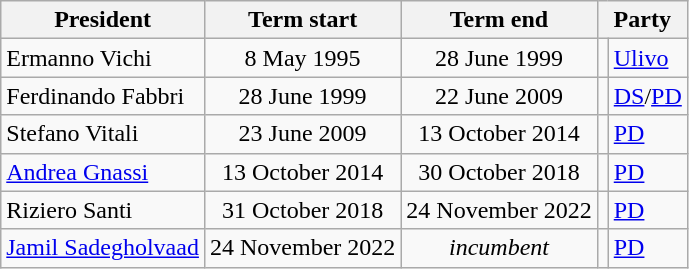<table class="wikitable">
<tr>
<th>President</th>
<th>Term start</th>
<th>Term end</th>
<th colspan="2" class="unsortable">Party</th>
</tr>
<tr>
<td>Ermanno Vichi</td>
<td align=center>8 May 1995</td>
<td align=center>28 June 1999</td>
<td bgcolor=></td>
<td><a href='#'>Ulivo</a></td>
</tr>
<tr>
<td>Ferdinando Fabbri</td>
<td align=center>28 June 1999</td>
<td align=center>22 June 2009</td>
<td bgcolor=></td>
<td><a href='#'>DS</a>/<a href='#'>PD</a></td>
</tr>
<tr>
<td>Stefano Vitali</td>
<td align=center>23 June 2009</td>
<td align=center>13 October 2014</td>
<td bgcolor=></td>
<td><a href='#'>PD</a></td>
</tr>
<tr>
<td><a href='#'>Andrea Gnassi</a></td>
<td align=center>13 October 2014</td>
<td align=center>30 October 2018</td>
<td bgcolor=></td>
<td><a href='#'>PD</a></td>
</tr>
<tr>
<td>Riziero Santi</td>
<td align=center>31 October 2018</td>
<td align=center>24 November 2022</td>
<td bgcolor=></td>
<td><a href='#'>PD</a></td>
</tr>
<tr>
<td><a href='#'>Jamil Sadegholvaad</a></td>
<td align=center>24 November 2022</td>
<td align=center><em>incumbent</em></td>
<td bgcolor=></td>
<td><a href='#'>PD</a></td>
</tr>
</table>
